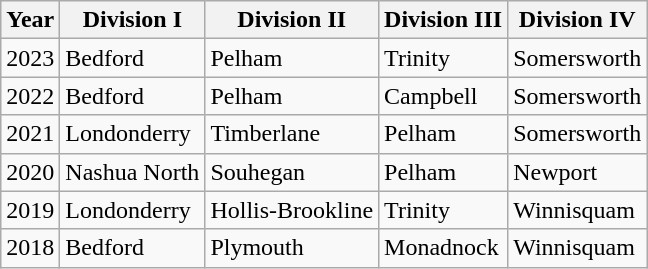<table class="wikitable">
<tr>
<th>Year</th>
<th>Division I</th>
<th>Division II</th>
<th>Division III</th>
<th>Division IV</th>
</tr>
<tr>
<td>2023</td>
<td>Bedford</td>
<td>Pelham</td>
<td>Trinity</td>
<td>Somersworth</td>
</tr>
<tr>
<td>2022</td>
<td>Bedford</td>
<td>Pelham</td>
<td>Campbell</td>
<td>Somersworth</td>
</tr>
<tr>
<td>2021</td>
<td>Londonderry</td>
<td>Timberlane</td>
<td>Pelham</td>
<td>Somersworth</td>
</tr>
<tr>
<td>2020</td>
<td>Nashua North</td>
<td>Souhegan</td>
<td>Pelham</td>
<td>Newport</td>
</tr>
<tr>
<td>2019</td>
<td>Londonderry</td>
<td>Hollis-Brookline</td>
<td>Trinity</td>
<td>Winnisquam</td>
</tr>
<tr>
<td>2018</td>
<td>Bedford</td>
<td>Plymouth</td>
<td>Monadnock</td>
<td>Winnisquam</td>
</tr>
</table>
